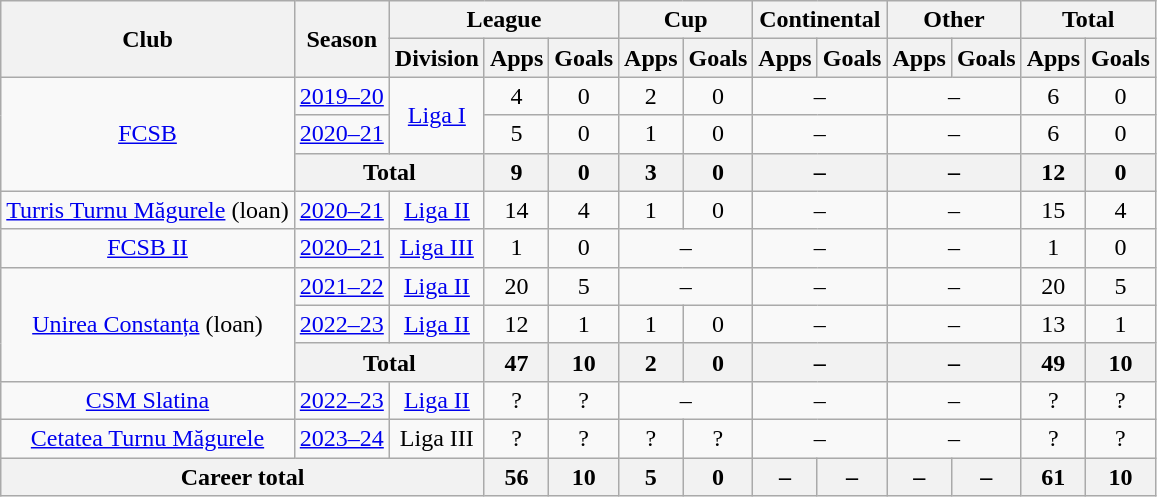<table class="wikitable" style="text-align: center">
<tr>
<th rowspan="2">Club</th>
<th rowspan="2">Season</th>
<th colspan="3">League</th>
<th colspan="2">Cup</th>
<th colspan="2">Continental</th>
<th colspan="2">Other</th>
<th colspan="2">Total</th>
</tr>
<tr>
<th>Division</th>
<th>Apps</th>
<th>Goals</th>
<th>Apps</th>
<th>Goals</th>
<th>Apps</th>
<th>Goals</th>
<th>Apps</th>
<th>Goals</th>
<th>Apps</th>
<th>Goals</th>
</tr>
<tr>
<td rowspan="3"><a href='#'>FCSB</a></td>
<td><a href='#'>2019–20</a></td>
<td rowspan="2"><a href='#'>Liga I</a></td>
<td>4</td>
<td>0</td>
<td>2</td>
<td>0</td>
<td colspan="2">–</td>
<td colspan="2">–</td>
<td>6</td>
<td>0</td>
</tr>
<tr>
<td><a href='#'>2020–21</a></td>
<td>5</td>
<td>0</td>
<td>1</td>
<td>0</td>
<td colspan="2">–</td>
<td colspan="2">–</td>
<td>6</td>
<td>0</td>
</tr>
<tr>
<th colspan="2">Total</th>
<th>9</th>
<th>0</th>
<th>3</th>
<th>0</th>
<th colspan="2">–</th>
<th colspan="2">–</th>
<th>12</th>
<th>0</th>
</tr>
<tr>
<td><a href='#'>Turris Turnu Măgurele</a> (loan)</td>
<td><a href='#'>2020–21</a></td>
<td><a href='#'>Liga II</a></td>
<td>14</td>
<td>4</td>
<td>1</td>
<td>0</td>
<td colspan="2">–</td>
<td colspan="2">–</td>
<td>15</td>
<td>4</td>
</tr>
<tr>
<td><a href='#'>FCSB II</a></td>
<td><a href='#'>2020–21</a></td>
<td><a href='#'>Liga III</a></td>
<td>1</td>
<td>0</td>
<td colspan="2">–</td>
<td colspan="2">–</td>
<td colspan="2">–</td>
<td>1</td>
<td>0</td>
</tr>
<tr>
<td rowspan="3"><a href='#'>Unirea Constanța</a> (loan)</td>
<td><a href='#'>2021–22</a></td>
<td><a href='#'>Liga II</a></td>
<td>20</td>
<td>5</td>
<td colspan="2">–</td>
<td colspan="2">–</td>
<td colspan="2">–</td>
<td>20</td>
<td>5</td>
</tr>
<tr>
<td><a href='#'>2022–23</a></td>
<td><a href='#'>Liga II</a></td>
<td>12</td>
<td>1</td>
<td>1</td>
<td>0</td>
<td colspan="2">–</td>
<td colspan="2">–</td>
<td>13</td>
<td>1</td>
</tr>
<tr>
<th colspan="2">Total</th>
<th>47</th>
<th>10</th>
<th>2</th>
<th>0</th>
<th colspan="2">–</th>
<th colspan="2">–</th>
<th>49</th>
<th>10</th>
</tr>
<tr>
<td><a href='#'>CSM Slatina</a></td>
<td><a href='#'>2022–23</a></td>
<td><a href='#'>Liga II</a></td>
<td>?</td>
<td>?</td>
<td colspan="2">–</td>
<td colspan="2">–</td>
<td colspan="2">–</td>
<td>?</td>
<td>?</td>
</tr>
<tr>
<td><a href='#'>Cetatea Turnu Măgurele</a></td>
<td><a href='#'>2023–24</a></td>
<td>Liga III</td>
<td>?</td>
<td>?</td>
<td>?</td>
<td>?</td>
<td colspan="2">–</td>
<td colspan="2">–</td>
<td>?</td>
<td>?</td>
</tr>
<tr>
<th colspan="3"><strong>Career total</strong></th>
<th>56</th>
<th>10</th>
<th>5</th>
<th>0</th>
<th>–</th>
<th>–</th>
<th>–</th>
<th>–</th>
<th>61</th>
<th>10</th>
</tr>
</table>
